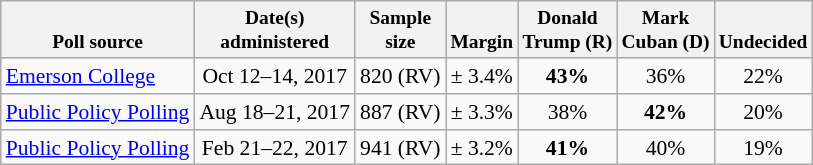<table class="wikitable sortable" style="font-size:90%;text-align:center;">
<tr valign=bottom style="font-size:90%;">
<th>Poll source</th>
<th>Date(s)<br>administered</th>
<th>Sample<br>size</th>
<th>Margin<br></th>
<th>Donald<br>Trump (R)</th>
<th>Mark<br>Cuban (D)</th>
<th>Undecided</th>
</tr>
<tr>
<td style="text-align:left;"><a href='#'>Emerson College</a></td>
<td>Oct 12–14, 2017</td>
<td>820 (RV)</td>
<td>± 3.4%</td>
<td><strong>43%</strong></td>
<td>36%</td>
<td>22%</td>
</tr>
<tr>
<td style="text-align:left;"><a href='#'>Public Policy Polling</a></td>
<td>Aug 18–21, 2017</td>
<td>887 (RV)</td>
<td>± 3.3%</td>
<td>38%</td>
<td><strong>42%</strong></td>
<td>20%</td>
</tr>
<tr>
<td style="text-align:left;"><a href='#'>Public Policy Polling</a></td>
<td>Feb 21–22, 2017</td>
<td>941 (RV)</td>
<td>± 3.2%</td>
<td><strong>41%</strong></td>
<td>40%</td>
<td>19%</td>
</tr>
</table>
